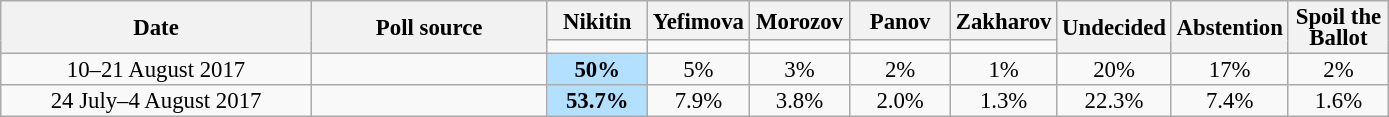<table class=wikitable style="font-size:95%; line-height:14px; text-align:center">
<tr>
<th style=width:200px; rowspan=2>Date</th>
<th style=width:150px; rowspan=2>Poll source</th>
<th style=width:60px>Nikitin</th>
<th style=width:60px>Yefimova</th>
<th style=width:60px>Morozov</th>
<th style=width:60px>Panov</th>
<th style=width:60px>Zakharov</th>
<th style="width:60px;" rowspan=2>Undecided</th>
<th style="width:60px;" rowspan=2>Abstention</th>
<th style="width:60px;" rowspan=2>Spoil the Ballot</th>
</tr>
<tr>
<td bgcolor=></td>
<td bgcolor=></td>
<td bgcolor=></td>
<td bgcolor=></td>
<td bgcolor=></td>
</tr>
<tr>
<td>10–21 August 2017</td>
<td></td>
<td style="background:#B3E0FF"><strong>50%</strong></td>
<td>5%</td>
<td>3%</td>
<td>2%</td>
<td>1%</td>
<td>20%</td>
<td>17%</td>
<td>2%</td>
</tr>
<tr>
<td>24 July–4 August 2017</td>
<td></td>
<td style="background:#B3E0FF"><strong>53.7%</strong></td>
<td>7.9%</td>
<td>3.8%</td>
<td>2.0%</td>
<td>1.3%</td>
<td>22.3%</td>
<td>7.4%</td>
<td>1.6%</td>
</tr>
</table>
